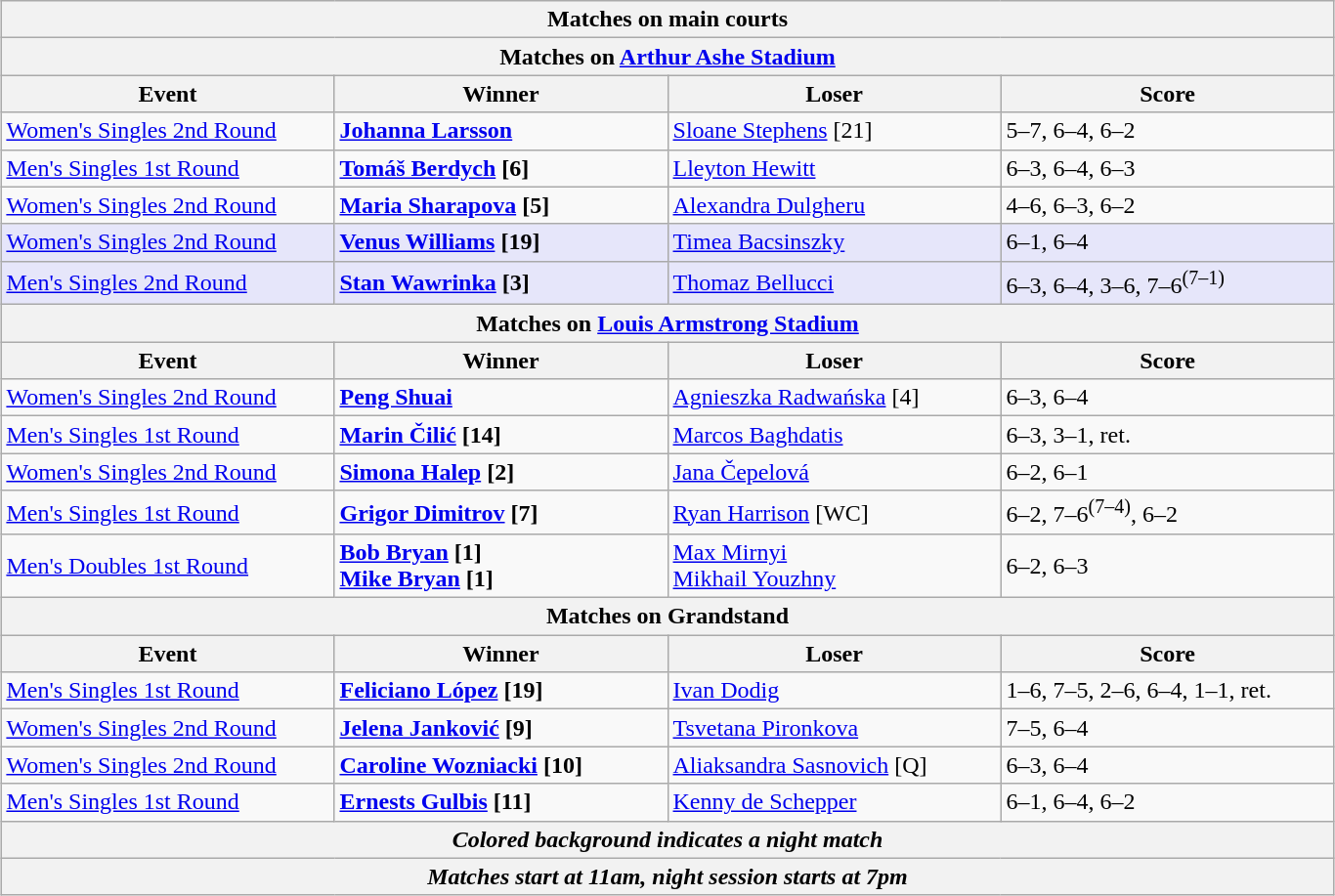<table class="wikitable collapsible uncollapsed" style="margin:auto;">
<tr>
<th colspan="4" style="white-space:nowrap;">Matches on main courts</th>
</tr>
<tr>
<th colspan="4"><strong>Matches on <a href='#'>Arthur Ashe Stadium</a></strong></th>
</tr>
<tr>
<th width=220>Event</th>
<th width=220>Winner</th>
<th width=220>Loser</th>
<th width=220>Score</th>
</tr>
<tr>
<td><a href='#'>Women's Singles 2nd Round</a></td>
<td><strong> <a href='#'>Johanna Larsson</a></strong></td>
<td> <a href='#'>Sloane Stephens</a> [21]</td>
<td>5–7, 6–4, 6–2</td>
</tr>
<tr>
<td><a href='#'>Men's Singles 1st Round</a></td>
<td><strong> <a href='#'>Tomáš Berdych</a> [6]</strong></td>
<td> <a href='#'>Lleyton Hewitt</a></td>
<td>6–3, 6–4, 6–3</td>
</tr>
<tr>
<td><a href='#'>Women's Singles 2nd Round</a></td>
<td><strong> <a href='#'>Maria Sharapova</a> [5]</strong></td>
<td> <a href='#'>Alexandra Dulgheru</a></td>
<td>4–6, 6–3, 6–2</td>
</tr>
<tr bgcolor=lavender>
<td><a href='#'>Women's Singles 2nd Round</a></td>
<td><strong> <a href='#'>Venus Williams</a> [19]</strong></td>
<td> <a href='#'>Timea Bacsinszky</a></td>
<td>6–1, 6–4</td>
</tr>
<tr bgcolor=lavender>
<td><a href='#'>Men's Singles 2nd Round</a></td>
<td><strong> <a href='#'>Stan Wawrinka</a> [3]</strong></td>
<td> <a href='#'>Thomaz Bellucci</a></td>
<td>6–3, 6–4, 3–6, 7–6<sup>(7–1)</sup></td>
</tr>
<tr>
<th colspan="4"><strong>Matches on <a href='#'>Louis Armstrong Stadium</a></strong></th>
</tr>
<tr>
<th width=220>Event</th>
<th width=220>Winner</th>
<th width=220>Loser</th>
<th width=220>Score</th>
</tr>
<tr>
<td><a href='#'>Women's Singles 2nd Round</a></td>
<td><strong> <a href='#'>Peng Shuai</a></strong></td>
<td> <a href='#'>Agnieszka Radwańska</a> [4]</td>
<td>6–3, 6–4</td>
</tr>
<tr>
<td><a href='#'>Men's Singles 1st Round</a></td>
<td><strong> <a href='#'>Marin Čilić</a> [14]</strong></td>
<td> <a href='#'>Marcos Baghdatis</a></td>
<td>6–3, 3–1, ret.</td>
</tr>
<tr>
<td><a href='#'>Women's Singles 2nd Round</a></td>
<td><strong> <a href='#'>Simona Halep</a> [2]</strong></td>
<td> <a href='#'>Jana Čepelová</a></td>
<td>6–2, 6–1</td>
</tr>
<tr>
<td><a href='#'>Men's Singles 1st Round</a></td>
<td><strong> <a href='#'>Grigor Dimitrov</a> [7]</strong></td>
<td> <a href='#'>Ryan Harrison</a> [WC]</td>
<td>6–2, 7–6<sup>(7–4)</sup>, 6–2</td>
</tr>
<tr>
<td><a href='#'>Men's Doubles 1st Round</a></td>
<td><strong> <a href='#'>Bob Bryan</a> [1] <br>  <a href='#'>Mike Bryan</a> [1]</strong></td>
<td> <a href='#'>Max Mirnyi</a> <br>  <a href='#'>Mikhail Youzhny</a></td>
<td>6–2, 6–3</td>
</tr>
<tr>
<th colspan="4"><strong>Matches on Grandstand</strong></th>
</tr>
<tr>
<th width=220>Event</th>
<th width=220>Winner</th>
<th width=220>Loser</th>
<th width=220>Score</th>
</tr>
<tr>
<td><a href='#'>Men's Singles 1st Round</a></td>
<td><strong> <a href='#'>Feliciano López</a> [19]</strong></td>
<td> <a href='#'>Ivan Dodig</a></td>
<td>1–6, 7–5, 2–6, 6–4, 1–1, ret.</td>
</tr>
<tr>
<td><a href='#'>Women's Singles 2nd Round</a></td>
<td><strong> <a href='#'>Jelena Janković</a> [9]</strong></td>
<td> <a href='#'>Tsvetana Pironkova</a></td>
<td>7–5, 6–4</td>
</tr>
<tr>
<td><a href='#'>Women's Singles 2nd Round</a></td>
<td><strong> <a href='#'>Caroline Wozniacki</a> [10]</strong></td>
<td> <a href='#'>Aliaksandra Sasnovich</a> [Q]</td>
<td>6–3, 6–4</td>
</tr>
<tr>
<td><a href='#'>Men's Singles 1st Round</a></td>
<td><strong> <a href='#'>Ernests Gulbis</a> [11]</strong></td>
<td> <a href='#'>Kenny de Schepper</a></td>
<td>6–1, 6–4, 6–2</td>
</tr>
<tr>
<th colspan=4><em>Colored background indicates a night match</em></th>
</tr>
<tr>
<th colspan=4><em>Matches start at 11am, night session starts at 7pm</em></th>
</tr>
</table>
